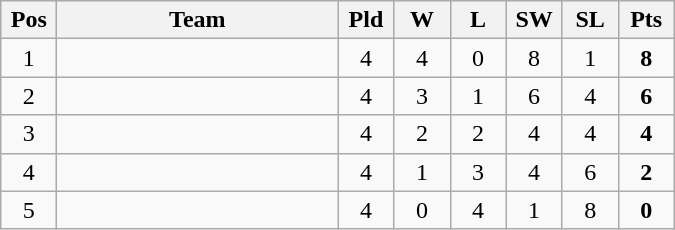<table class="wikitable" style="text-align: center;">
<tr>
<th width="30">Pos</th>
<th width="180">Team</th>
<th width="30">Pld</th>
<th width="30">W</th>
<th width="30">L</th>
<th width="30">SW</th>
<th width="30">SL</th>
<th width="30">Pts</th>
</tr>
<tr>
<td>1</td>
<td align="left"></td>
<td>4</td>
<td>4</td>
<td>0</td>
<td>8</td>
<td>1</td>
<td><strong>8</strong></td>
</tr>
<tr>
<td>2</td>
<td align="left"></td>
<td>4</td>
<td>3</td>
<td>1</td>
<td>6</td>
<td>4</td>
<td><strong>6</strong></td>
</tr>
<tr>
<td>3</td>
<td align="left"></td>
<td>4</td>
<td>2</td>
<td>2</td>
<td>4</td>
<td>4</td>
<td><strong>4</strong></td>
</tr>
<tr>
<td>4</td>
<td align="left"></td>
<td>4</td>
<td>1</td>
<td>3</td>
<td>4</td>
<td>6</td>
<td><strong>2</strong></td>
</tr>
<tr>
<td>5</td>
<td align="left"></td>
<td>4</td>
<td>0</td>
<td>4</td>
<td>1</td>
<td>8</td>
<td><strong>0</strong></td>
</tr>
</table>
